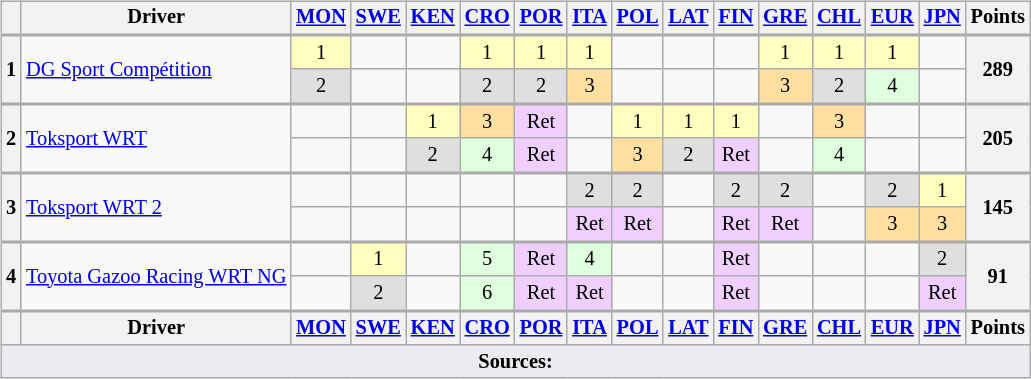<table>
<tr>
<td valign="top"><br><table class="wikitable" style="font-size: 85%; text-align: center">
<tr valign="top">
<th valign="middle"></th>
<th valign="middle">Driver</th>
<th><a href='#'>MON</a><br></th>
<th><a href='#'>SWE</a><br></th>
<th><a href='#'>KEN</a><br></th>
<th><a href='#'>CRO</a><br></th>
<th><a href='#'>POR</a><br></th>
<th><a href='#'>ITA</a><br></th>
<th><a href='#'>POL</a><br></th>
<th><a href='#'>LAT</a><br></th>
<th><a href='#'>FIN</a><br></th>
<th><a href='#'>GRE</a><br></th>
<th><a href='#'>CHL</a><br></th>
<th><a href='#'>EUR</a><br></th>
<th><a href='#'>JPN</a><br></th>
<th valign="middle">Points</th>
</tr>
<tr style="border-top:2px solid #aaaaaa">
<th rowspan="2">1</th>
<td align="left" rowspan="2"> <a href='#'>DG Sport Compétition</a></td>
<td style="background:#ffffbf">1</td>
<td></td>
<td></td>
<td style="background:#ffffbf">1</td>
<td style="background:#ffffbf">1</td>
<td style="background:#ffffbf">1</td>
<td></td>
<td></td>
<td></td>
<td style="background:#ffffbf">1</td>
<td style="background:#ffffbf">1</td>
<td style="background:#ffffbf">1</td>
<td></td>
<th rowspan="2">289</th>
</tr>
<tr>
<td style="background:#dfdfdf">2</td>
<td></td>
<td></td>
<td style="background:#dfdfdf">2</td>
<td style="background:#dfdfdf">2</td>
<td style="background:#ffdf9f">3</td>
<td></td>
<td></td>
<td></td>
<td style="background:#ffdf9f">3</td>
<td style="background:#dfdfdf">2</td>
<td style="background:#dfffdf">4</td>
<td></td>
</tr>
<tr style="border-top:2px solid #aaaaaa">
<th rowspan="2">2</th>
<td align="left" rowspan="2"> <a href='#'>Toksport WRT</a></td>
<td></td>
<td></td>
<td style="background:#ffffbf">1</td>
<td style="background:#ffdf9f">3</td>
<td style="background:#efcfff">Ret</td>
<td></td>
<td style="background:#ffffbf">1</td>
<td style="background:#ffffbf">1</td>
<td style="background:#ffffbf">1</td>
<td></td>
<td style="background:#ffdf9f">3</td>
<td></td>
<td></td>
<th rowspan="2">205</th>
</tr>
<tr>
<td></td>
<td></td>
<td style="background:#dfdfdf">2</td>
<td style="background:#dfffdf">4</td>
<td style="background:#efcfff">Ret</td>
<td></td>
<td style="background:#ffdf9f">3</td>
<td style="background:#dfdfdf">2</td>
<td style="background:#efcfff">Ret</td>
<td></td>
<td style="background:#dfffdf">4</td>
<td></td>
<td></td>
</tr>
<tr style="border-top:2px solid #aaaaaa">
<th rowspan="2">3</th>
<td align="left" rowspan="2"> <a href='#'>Toksport WRT 2</a></td>
<td></td>
<td></td>
<td></td>
<td></td>
<td></td>
<td style="background:#dfdfdf">2</td>
<td style="background:#dfdfdf">2</td>
<td></td>
<td style="background:#dfdfdf">2</td>
<td style="background:#dfdfdf">2</td>
<td></td>
<td style="background:#dfdfdf">2</td>
<td style="background:#ffffbf">1</td>
<th rowspan="2">145</th>
</tr>
<tr>
<td></td>
<td></td>
<td></td>
<td></td>
<td></td>
<td style="background:#efcfff">Ret</td>
<td style="background:#efcfff">Ret</td>
<td></td>
<td style="background:#efcfff">Ret</td>
<td style="background:#efcfff">Ret</td>
<td></td>
<td style="background:#ffdf9f">3</td>
<td style="background:#ffdf9f">3</td>
</tr>
<tr style="border-top:2px solid #aaaaaa">
<th rowspan="2">4</th>
<td align="left" rowspan="2"> <a href='#'>Toyota Gazoo Racing WRT NG</a></td>
<td></td>
<td style="background:#ffffbf">1</td>
<td></td>
<td style="background:#dfffdf">5</td>
<td style="background:#efcfff">Ret</td>
<td style="background:#dfffdf">4</td>
<td></td>
<td></td>
<td style="background:#efcfff">Ret</td>
<td></td>
<td></td>
<td></td>
<td style="background:#dfdfdf">2</td>
<th rowspan="2">91</th>
</tr>
<tr>
<td></td>
<td style="background:#dfdfdf">2</td>
<td></td>
<td style="background:#dfffdf">6</td>
<td style="background:#efcfff">Ret</td>
<td style="background:#efcfff">Ret</td>
<td></td>
<td></td>
<td style="background:#efcfff">Ret</td>
<td></td>
<td></td>
<td></td>
<td style="background:#efcfff">Ret</td>
</tr>
<tr style="border-top:2px solid #aaaaaa">
<th valign="middle"></th>
<th valign="middle">Driver</th>
<th><a href='#'>MON</a><br></th>
<th><a href='#'>SWE</a><br></th>
<th><a href='#'>KEN</a><br></th>
<th><a href='#'>CRO</a><br></th>
<th><a href='#'>POR</a><br></th>
<th><a href='#'>ITA</a><br></th>
<th><a href='#'>POL</a><br></th>
<th><a href='#'>LAT</a><br></th>
<th><a href='#'>FIN</a><br></th>
<th><a href='#'>GRE</a><br></th>
<th><a href='#'>CHL</a><br></th>
<th><a href='#'>EUR</a><br></th>
<th><a href='#'>JPN</a><br></th>
<th valign="middle">Points</th>
</tr>
<tr>
<td colspan="16" style="background-color:#EAECF0;text-align:center"><strong>Sources:</strong></td>
</tr>
</table>
</td>
<td valign="top"><br></td>
</tr>
</table>
